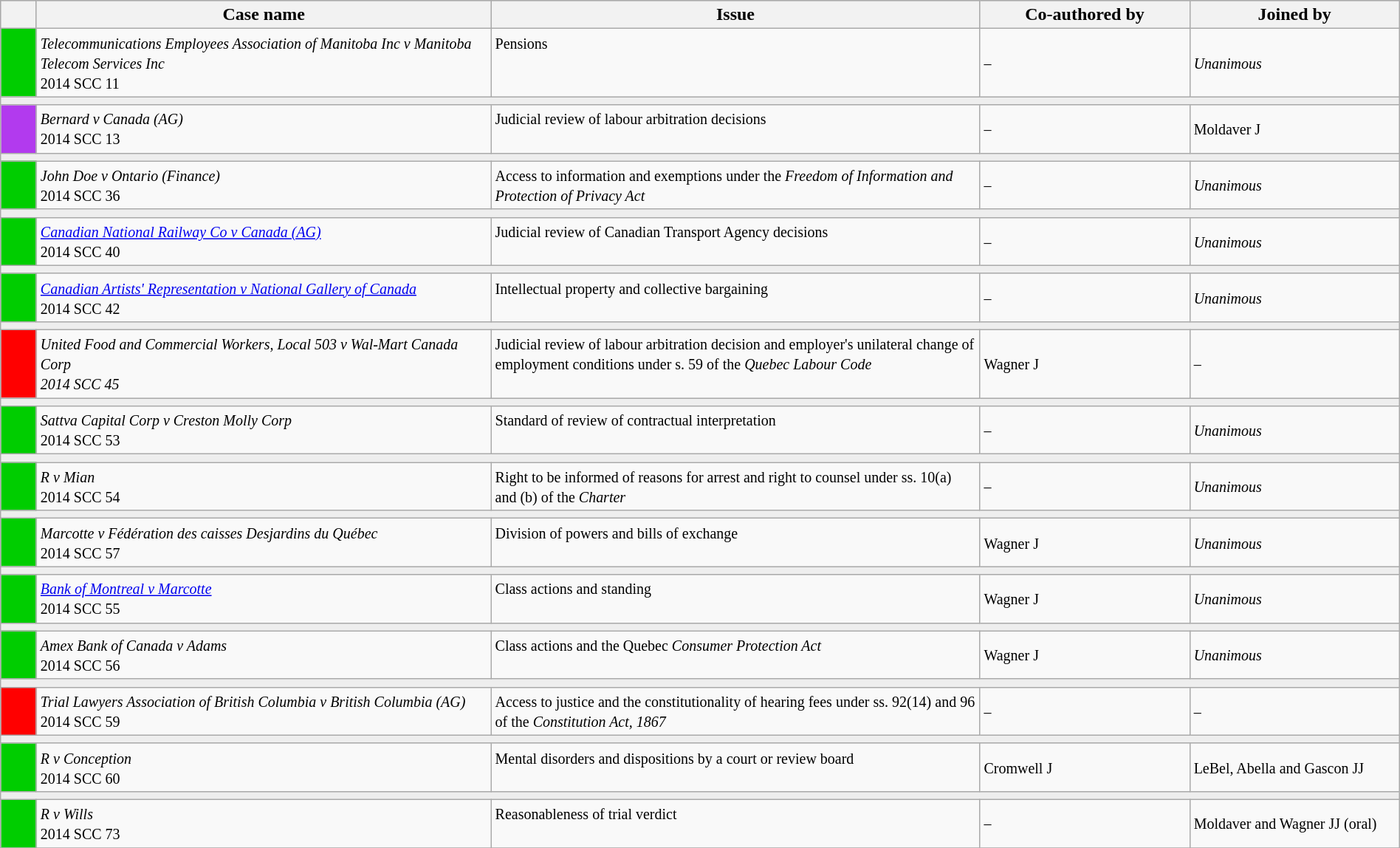<table class="wikitable" width=100%>
<tr bgcolor="#CCCCCC">
<th width=25px></th>
<th width=32.5%>Case name</th>
<th>Issue</th>
<th width=15%>Co-authored by</th>
<th width=15%>Joined by</th>
</tr>
<tr>
<td bgcolor="00cd00"></td>
<td align=left valign=top><small><em>Telecommunications Employees Association of Manitoba Inc v Manitoba Telecom Services Inc</em><br> 2014 SCC 11 </small></td>
<td valign=top><small> Pensions</small></td>
<td><small> –</small></td>
<td><small>  <em>Unanimous</em></small></td>
</tr>
<tr>
<td bgcolor=#EEEEEE colspan=5 valign=top><small></small></td>
</tr>
<tr>
<td bgcolor="B23AEE"></td>
<td align=left valign=top><small><em>Bernard v Canada (AG)</em><br> 2014 SCC 13 </small></td>
<td valign=top><small>Judicial review of labour arbitration decisions</small></td>
<td><small> –</small></td>
<td><small> Moldaver J</small></td>
</tr>
<tr>
<td bgcolor=#EEEEEE colspan=5 valign=top><small></small></td>
</tr>
<tr>
<td bgcolor="00cd00"></td>
<td align=left valign=top><small><em>John Doe v Ontario (Finance)</em><br> 2014 SCC 36 </small></td>
<td valign=top><small>Access to information and exemptions under the <em>Freedom of Information and Protection of Privacy Act</em></small></td>
<td><small> –</small></td>
<td><small> <em>Unanimous</em></small></td>
</tr>
<tr>
<td bgcolor=#EEEEEE colspan=5 valign=top><small></small></td>
</tr>
<tr>
<td bgcolor="00cd00"></td>
<td align=left valign=top><small><em><a href='#'>Canadian National Railway Co v Canada (AG)</a></em><br> 2014 SCC 40 </small></td>
<td valign=top><small>Judicial review of Canadian Transport Agency decisions</small></td>
<td><small> –</small></td>
<td><small> <em>Unanimous</em></small></td>
</tr>
<tr>
<td bgcolor=#EEEEEE colspan=5 valign=top><small></small></td>
</tr>
<tr>
<td bgcolor="00cd00"></td>
<td align=left valign=top><small><em><a href='#'>Canadian Artists' Representation v National Gallery of Canada</a></em><br> 2014 SCC 42 </small></td>
<td valign=top><small>Intellectual property and collective bargaining</small></td>
<td><small> –</small></td>
<td><small> <em>Unanimous</em></small></td>
</tr>
<tr>
<td bgcolor=#EEEEEE colspan=5 valign=top><small></small></td>
</tr>
<tr>
<td bgcolor="red"></td>
<td align=left valign=top><small><em>United Food and Commercial Workers, Local 503 v Wal-Mart Canada Corp<br> 2014 SCC 45</em> </small></td>
<td valign=top><small>Judicial review of labour arbitration decision and employer's unilateral change of employment conditions under s. 59 of the <em>Quebec Labour Code</em></small></td>
<td><small> Wagner J</small></td>
<td><small> –</small></td>
</tr>
<tr>
<td bgcolor=#EEEEEE colspan=5 valign=top><small></small></td>
</tr>
<tr>
<td bgcolor="00cd00"></td>
<td align=left valign=top><small><em>Sattva Capital Corp v Creston Molly Corp</em><br> 2014 SCC 53 </small></td>
<td valign=top><small>Standard of review of contractual interpretation</small></td>
<td><small> –</small></td>
<td><small> <em>Unanimous</em></small></td>
</tr>
<tr>
<td bgcolor=#EEEEEE colspan=5 valign=top><small></small></td>
</tr>
<tr>
<td bgcolor="00cd00"></td>
<td align=left valign=top><small><em>R v Mian</em><br> 2014 SCC 54 </small></td>
<td valign=top><small> Right to be informed of reasons for arrest and right to counsel under ss. 10(a) and (b) of the <em>Charter</em></small></td>
<td><small> –</small></td>
<td><small> <em>Unanimous</em></small></td>
</tr>
<tr>
<td bgcolor=#EEEEEE colspan=5 valign=top><small></small></td>
</tr>
<tr>
<td bgcolor="00cd00"></td>
<td align=left valign=top><small><em>Marcotte v Fédération des caisses Desjardins du Québec</em><br> 2014 SCC 57 </small></td>
<td valign=top><small>Division of powers and bills of exchange</small></td>
<td><small> Wagner J</small></td>
<td><small> <em>Unanimous</em></small></td>
</tr>
<tr>
<td bgcolor=#EEEEEE colspan=5 valign=top><small></small></td>
</tr>
<tr>
<td bgcolor="00cd00"></td>
<td align=left valign=top><small><em><a href='#'>Bank of Montreal v Marcotte</a></em><br> 2014 SCC 55 </small></td>
<td valign=top><small>Class actions and standing</small></td>
<td><small> Wagner J</small></td>
<td><small> <em>Unanimous</em></small></td>
</tr>
<tr>
<td bgcolor=#EEEEEE colspan=5 valign=top><small></small></td>
</tr>
<tr>
<td bgcolor="00cd00"></td>
<td align=left valign=top><small><em>Amex Bank of Canada v Adams</em><br> 2014 SCC 56 </small></td>
<td valign=top><small>Class actions and the Quebec <em>Consumer Protection Act</em></small></td>
<td><small> Wagner J</small></td>
<td><small> <em>Unanimous</em></small></td>
</tr>
<tr>
<td bgcolor=#EEEEEE colspan=5 valign=top><small></small></td>
</tr>
<tr>
<td bgcolor="red"></td>
<td align=left valign=top><small><em>Trial Lawyers Association of British Columbia v British Columbia (AG)</em><br> 2014 SCC 59 </small></td>
<td valign=top><small>Access to justice and the constitutionality of hearing fees under ss. 92(14) and 96 of the <em>Constitution Act, 1867</em></small></td>
<td><small> –</small></td>
<td><small> –</small></td>
</tr>
<tr>
<td bgcolor=#EEEEEE colspan=5 valign=top><small></small></td>
</tr>
<tr>
<td bgcolor="00cd00"></td>
<td align=left valign=top><small><em>R v Conception</em><br> 2014 SCC 60 </small></td>
<td valign=top><small>Mental disorders and dispositions by a court or review board</small></td>
<td><small> Cromwell J</small></td>
<td><small> LeBel, Abella and Gascon JJ</small></td>
</tr>
<tr>
<td bgcolor=#EEEEEE colspan=5 valign=top><small></small></td>
</tr>
<tr>
<td bgcolor="00cd00"></td>
<td align=left valign=top><small><em>R v Wills</em><br> 2014 SCC 73 </small></td>
<td valign=top><small>Reasonableness of trial verdict</small></td>
<td><small> –</small></td>
<td><small> Moldaver and Wagner JJ (oral)</small></td>
</tr>
<tr>
</tr>
</table>
